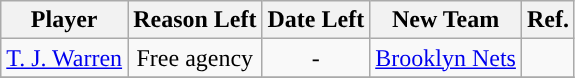<table class="wikitable sortable sortable" style="text-align: center">
<tr>
<th>Player</th>
<th>Reason Left</th>
<th>Date Left</th>
<th>New Team</th>
<th>Ref.</th>
</tr>
<tr>
<td><a href='#'>T. J. Warren</a></td>
<td>Free agency</td>
<td>-</td>
<td><a href='#'>Brooklyn Nets</a></td>
<td></td>
</tr>
<tr>
</tr>
</table>
